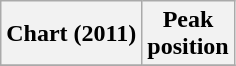<table class="wikitable sortable">
<tr>
<th>Chart (2011)</th>
<th>Peak<br>position</th>
</tr>
<tr>
</tr>
</table>
